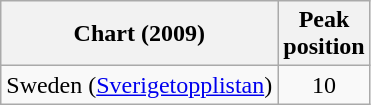<table class="wikitable">
<tr>
<th>Chart (2009)</th>
<th>Peak<br>position</th>
</tr>
<tr>
<td>Sweden (<a href='#'>Sverigetopplistan</a>)</td>
<td align="center">10</td>
</tr>
</table>
